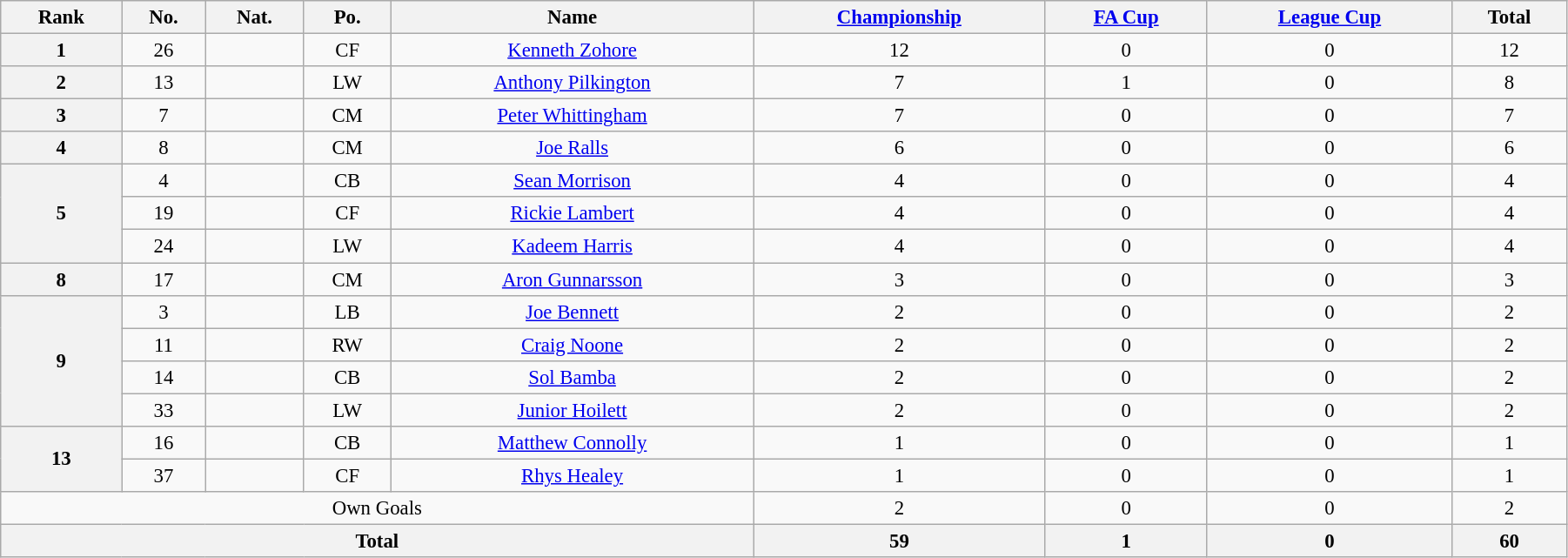<table class="wikitable" style="text-align:center; font-size:95%; width:95%;">
<tr>
<th>Rank</th>
<th>No.</th>
<th>Nat.</th>
<th>Po.</th>
<th>Name</th>
<th><a href='#'>Championship</a></th>
<th><a href='#'>FA Cup</a></th>
<th><a href='#'>League Cup</a></th>
<th>Total</th>
</tr>
<tr>
<th rowspan=1>1</th>
<td>26</td>
<td></td>
<td>CF</td>
<td><a href='#'>Kenneth Zohore</a></td>
<td>12</td>
<td>0</td>
<td>0</td>
<td>12</td>
</tr>
<tr>
<th rowspan=1>2</th>
<td>13</td>
<td></td>
<td>LW</td>
<td><a href='#'>Anthony Pilkington</a></td>
<td>7</td>
<td>1</td>
<td>0</td>
<td>8</td>
</tr>
<tr>
<th rowspan=1>3</th>
<td>7</td>
<td></td>
<td>CM</td>
<td><a href='#'>Peter Whittingham</a></td>
<td>7</td>
<td>0</td>
<td>0</td>
<td>7</td>
</tr>
<tr>
<th rowspan=1>4</th>
<td>8</td>
<td></td>
<td>CM</td>
<td><a href='#'>Joe Ralls</a></td>
<td>6</td>
<td>0</td>
<td>0</td>
<td>6</td>
</tr>
<tr>
<th rowspan=3>5</th>
<td>4</td>
<td></td>
<td>CB</td>
<td><a href='#'>Sean Morrison</a></td>
<td>4</td>
<td>0</td>
<td>0</td>
<td>4</td>
</tr>
<tr>
<td>19</td>
<td></td>
<td>CF</td>
<td><a href='#'>Rickie Lambert</a></td>
<td>4</td>
<td>0</td>
<td>0</td>
<td>4</td>
</tr>
<tr>
<td>24</td>
<td></td>
<td>LW</td>
<td><a href='#'>Kadeem Harris</a></td>
<td>4</td>
<td>0</td>
<td>0</td>
<td>4</td>
</tr>
<tr>
<th rowspan=1>8</th>
<td>17</td>
<td></td>
<td>CM</td>
<td><a href='#'>Aron Gunnarsson</a></td>
<td>3</td>
<td>0</td>
<td>0</td>
<td>3</td>
</tr>
<tr>
<th rowspan=4>9</th>
<td>3</td>
<td></td>
<td>LB</td>
<td><a href='#'>Joe Bennett</a></td>
<td>2</td>
<td>0</td>
<td>0</td>
<td>2</td>
</tr>
<tr>
<td>11</td>
<td></td>
<td>RW</td>
<td><a href='#'>Craig Noone</a></td>
<td>2</td>
<td>0</td>
<td>0</td>
<td>2</td>
</tr>
<tr>
<td>14</td>
<td></td>
<td>CB</td>
<td><a href='#'>Sol Bamba</a></td>
<td>2</td>
<td>0</td>
<td>0</td>
<td>2</td>
</tr>
<tr>
<td>33</td>
<td></td>
<td>LW</td>
<td><a href='#'>Junior Hoilett</a></td>
<td>2</td>
<td>0</td>
<td>0</td>
<td>2</td>
</tr>
<tr>
<th rowspan=2>13</th>
<td>16</td>
<td></td>
<td>CB</td>
<td><a href='#'>Matthew Connolly</a></td>
<td>1</td>
<td>0</td>
<td>0</td>
<td>1</td>
</tr>
<tr>
<td>37</td>
<td></td>
<td>CF</td>
<td><a href='#'>Rhys Healey</a></td>
<td>1</td>
<td>0</td>
<td>0</td>
<td>1</td>
</tr>
<tr>
<td colspan=5>Own Goals</td>
<td>2</td>
<td>0</td>
<td>0</td>
<td>2</td>
</tr>
<tr>
<th colspan=5>Total</th>
<th>59</th>
<th>1</th>
<th>0</th>
<th>60</th>
</tr>
</table>
